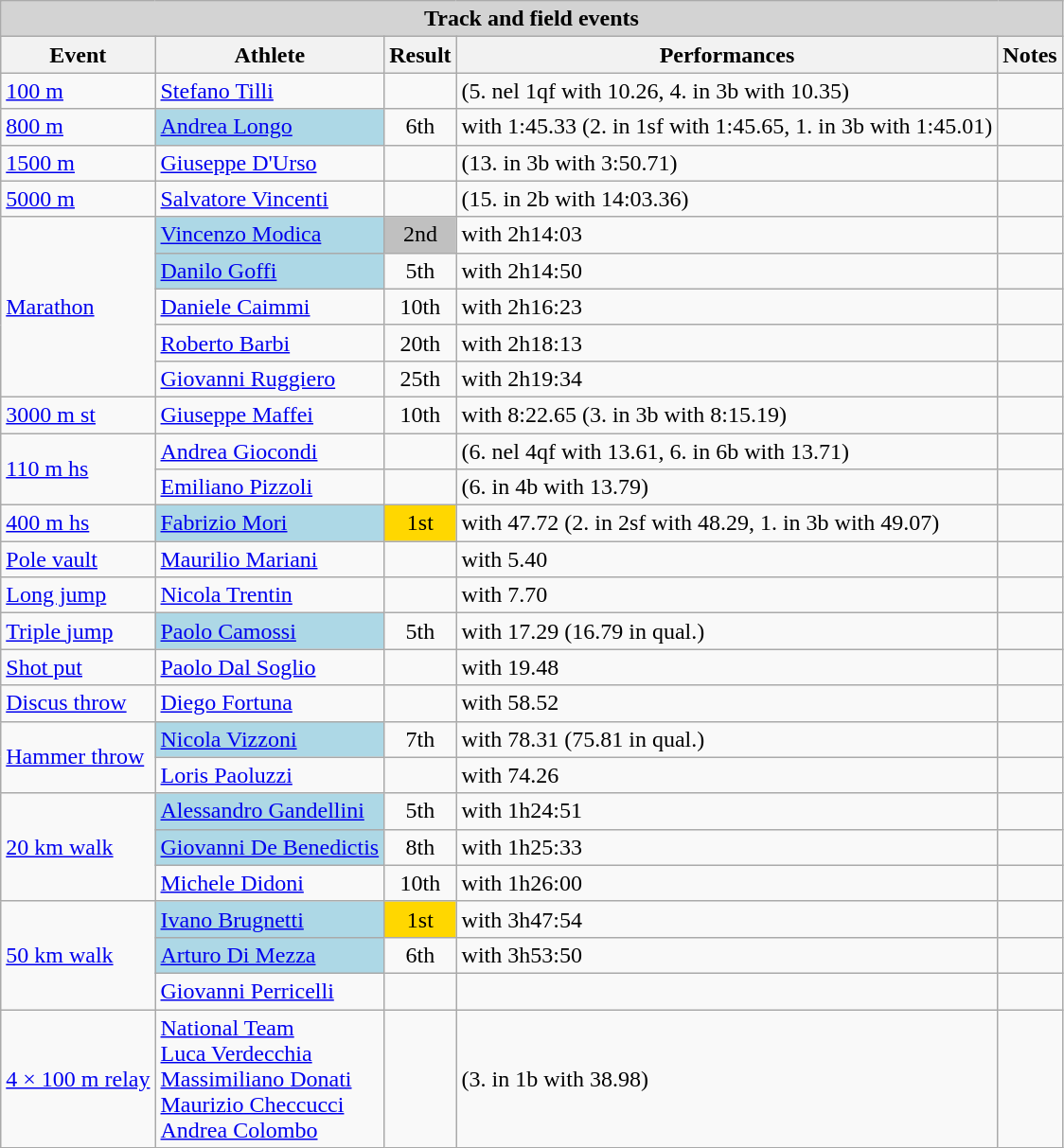<table class="wikitable" width= style="font-size:90%; text-align:left;">
<tr>
<td colspan=5 style="background:lightgrey;" align=center><strong>Track and field events</strong></td>
</tr>
<tr>
<th>Event</th>
<th>Athlete</th>
<th>Result</th>
<th>Performances</th>
<th>Notes</th>
</tr>
<tr>
<td><a href='#'>100 m</a></td>
<td><a href='#'>Stefano Tilli</a></td>
<td align=center></td>
<td>(5. nel 1qf with 10.26, 4. in 3b with 10.35)</td>
<td></td>
</tr>
<tr>
<td><a href='#'>800 m</a></td>
<td bgcolor=lightblue><a href='#'>Andrea Longo</a></td>
<td align=center>6th</td>
<td>with 1:45.33 (2. in 1sf with 1:45.65, 1. in 3b with 1:45.01)</td>
<td></td>
</tr>
<tr>
<td><a href='#'>1500 m</a></td>
<td><a href='#'>Giuseppe D'Urso</a></td>
<td align=center></td>
<td>(13. in 3b with 3:50.71)</td>
<td></td>
</tr>
<tr>
<td><a href='#'>5000 m</a></td>
<td><a href='#'>Salvatore Vincenti</a></td>
<td align=center></td>
<td>(15. in 2b with 14:03.36)</td>
<td></td>
</tr>
<tr>
<td rowspan=5><a href='#'>Marathon</a></td>
<td bgcolor=lightblue><a href='#'>Vincenzo Modica</a></td>
<td align=center bgcolor=silver>2nd</td>
<td>with 2h14:03</td>
<td></td>
</tr>
<tr>
<td bgcolor=lightblue><a href='#'>Danilo Goffi</a></td>
<td align=center>5th</td>
<td>with 2h14:50</td>
<td></td>
</tr>
<tr>
<td><a href='#'>Daniele Caimmi</a></td>
<td align=center>10th</td>
<td>with 2h16:23</td>
<td></td>
</tr>
<tr>
<td><a href='#'>Roberto Barbi</a></td>
<td align=center>20th</td>
<td>with 2h18:13</td>
<td></td>
</tr>
<tr>
<td><a href='#'>Giovanni Ruggiero</a></td>
<td align=center>25th</td>
<td>with 2h19:34</td>
<td></td>
</tr>
<tr>
<td><a href='#'>3000 m st</a></td>
<td><a href='#'>Giuseppe Maffei</a></td>
<td align=center>10th</td>
<td>with 8:22.65 (3. in 3b with 8:15.19)</td>
<td></td>
</tr>
<tr>
<td rowspan=2><a href='#'>110 m hs</a></td>
<td><a href='#'>Andrea Giocondi</a></td>
<td align=center></td>
<td>(6. nel 4qf with 13.61, 6. in 6b with 13.71)</td>
<td></td>
</tr>
<tr>
<td><a href='#'>Emiliano Pizzoli</a></td>
<td align=center></td>
<td>(6. in 4b with 13.79)</td>
<td></td>
</tr>
<tr>
<td><a href='#'>400 m hs</a></td>
<td bgcolor=lightblue><a href='#'>Fabrizio Mori</a></td>
<td align=center bgcolor=gold>1st</td>
<td>with 47.72 (2. in 2sf with 48.29, 1. in 3b with 49.07)</td>
<td></td>
</tr>
<tr>
<td><a href='#'>Pole vault</a></td>
<td><a href='#'>Maurilio Mariani</a></td>
<td align=center></td>
<td>with 5.40</td>
<td></td>
</tr>
<tr>
<td><a href='#'>Long jump</a></td>
<td><a href='#'>Nicola Trentin</a></td>
<td align=center></td>
<td>with 7.70</td>
<td></td>
</tr>
<tr>
<td><a href='#'>Triple jump</a></td>
<td bgcolor=lightblue><a href='#'>Paolo Camossi</a></td>
<td align=center>5th</td>
<td>with 17.29 (16.79 in qual.)</td>
<td></td>
</tr>
<tr>
<td><a href='#'>Shot put</a></td>
<td><a href='#'>Paolo Dal Soglio</a></td>
<td align=center></td>
<td>with 19.48</td>
<td></td>
</tr>
<tr>
<td><a href='#'>Discus throw</a></td>
<td><a href='#'>Diego Fortuna</a></td>
<td align=center></td>
<td>with 58.52</td>
<td></td>
</tr>
<tr>
<td rowspan=2><a href='#'>Hammer throw</a></td>
<td bgcolor=lightblue><a href='#'>Nicola Vizzoni</a></td>
<td align=center>7th</td>
<td>with 78.31 (75.81 in qual.)</td>
<td></td>
</tr>
<tr>
<td><a href='#'>Loris Paoluzzi</a></td>
<td align=center></td>
<td>with 74.26</td>
<td></td>
</tr>
<tr>
<td rowspan=3><a href='#'>20 km walk</a></td>
<td bgcolor=lightblue><a href='#'>Alessandro Gandellini</a></td>
<td align=center>5th</td>
<td>with 1h24:51</td>
<td></td>
</tr>
<tr>
<td bgcolor=lightblue><a href='#'>Giovanni De Benedictis</a></td>
<td align=center>8th</td>
<td>with 1h25:33</td>
<td></td>
</tr>
<tr>
<td><a href='#'>Michele Didoni</a></td>
<td align=center>10th</td>
<td>with 1h26:00</td>
<td></td>
</tr>
<tr>
<td rowspan=3><a href='#'>50 km walk</a></td>
<td bgcolor=lightblue><a href='#'>Ivano Brugnetti</a></td>
<td align=center bgcolor=gold>1st</td>
<td>with 3h47:54</td>
<td></td>
</tr>
<tr>
<td bgcolor=lightblue><a href='#'>Arturo Di Mezza</a></td>
<td align=center>6th</td>
<td>with 3h53:50</td>
<td></td>
</tr>
<tr>
<td><a href='#'>Giovanni Perricelli</a></td>
<td align=center></td>
<td></td>
<td></td>
</tr>
<tr>
<td><a href='#'>4 × 100 m relay</a></td>
<td> <a href='#'>National Team</a><br><a href='#'>Luca Verdecchia</a><br><a href='#'>Massimiliano Donati</a><br><a href='#'>Maurizio Checcucci</a><br><a href='#'>Andrea Colombo</a></td>
<td align=center></td>
<td>(3. in 1b with 38.98)</td>
<td></td>
</tr>
</table>
